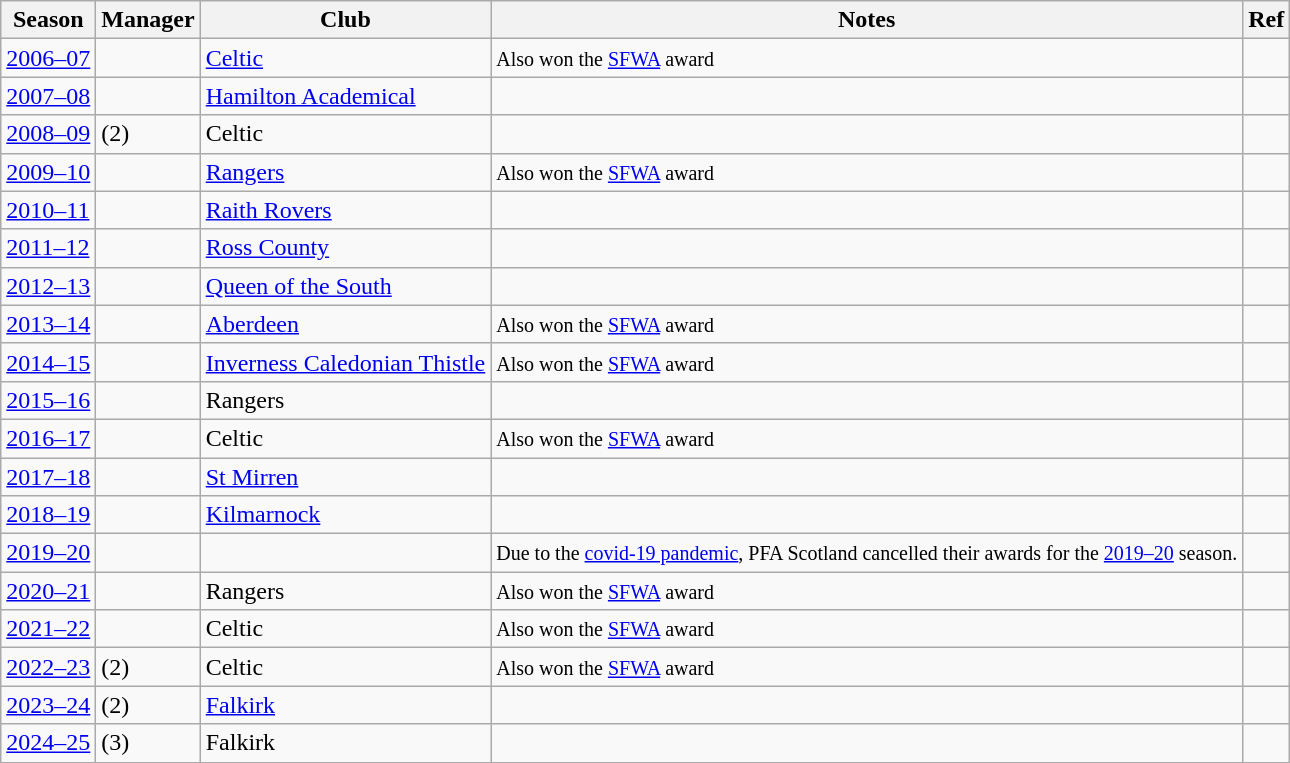<table class="sortable wikitable" style="text-align: left;">
<tr>
<th>Season</th>
<th>Manager</th>
<th>Club</th>
<th class="unsortable">Notes</th>
<th class="unsortable">Ref</th>
</tr>
<tr>
<td><a href='#'>2006–07</a></td>
<td></td>
<td><a href='#'>Celtic</a></td>
<td><small>Also won the <a href='#'>SFWA</a> award</small></td>
<td></td>
</tr>
<tr>
<td><a href='#'>2007–08</a></td>
<td></td>
<td><a href='#'>Hamilton Academical</a></td>
<td></td>
<td></td>
</tr>
<tr>
<td><a href='#'>2008–09</a></td>
<td> (2)</td>
<td>Celtic</td>
<td></td>
<td></td>
</tr>
<tr>
<td><a href='#'>2009–10</a></td>
<td></td>
<td><a href='#'>Rangers</a></td>
<td><small>Also won the <a href='#'>SFWA</a> award</small></td>
<td></td>
</tr>
<tr>
<td><a href='#'>2010–11</a></td>
<td></td>
<td><a href='#'>Raith Rovers</a></td>
<td></td>
<td></td>
</tr>
<tr>
<td><a href='#'>2011–12</a></td>
<td></td>
<td><a href='#'>Ross County</a></td>
<td></td>
<td></td>
</tr>
<tr>
<td><a href='#'>2012–13</a></td>
<td></td>
<td><a href='#'>Queen of the South</a></td>
<td></td>
<td></td>
</tr>
<tr>
<td><a href='#'>2013–14</a></td>
<td></td>
<td><a href='#'>Aberdeen</a></td>
<td><small>Also won the <a href='#'>SFWA</a> award</small></td>
<td></td>
</tr>
<tr>
<td><a href='#'>2014–15</a></td>
<td></td>
<td><a href='#'>Inverness Caledonian Thistle</a></td>
<td><small>Also won the <a href='#'>SFWA</a> award</small></td>
<td></td>
</tr>
<tr>
<td><a href='#'>2015–16</a></td>
<td></td>
<td>Rangers</td>
<td></td>
<td></td>
</tr>
<tr>
<td><a href='#'>2016–17</a></td>
<td></td>
<td>Celtic</td>
<td><small>Also won the <a href='#'>SFWA</a> award</small></td>
<td></td>
</tr>
<tr>
<td><a href='#'>2017–18</a></td>
<td></td>
<td><a href='#'>St Mirren</a></td>
<td></td>
<td></td>
</tr>
<tr>
<td><a href='#'>2018–19</a></td>
<td></td>
<td><a href='#'>Kilmarnock</a></td>
<td></td>
<td></td>
</tr>
<tr>
<td><a href='#'>2019–20</a></td>
<td></td>
<td></td>
<td><small>Due to the <a href='#'>covid-19 pandemic</a>, PFA Scotland cancelled their awards for the <a href='#'>2019–20</a> season.</small></td>
<td></td>
</tr>
<tr>
<td><a href='#'>2020–21</a></td>
<td></td>
<td>Rangers</td>
<td><small>Also won the <a href='#'>SFWA</a> award</small></td>
<td></td>
</tr>
<tr>
<td><a href='#'>2021–22</a></td>
<td></td>
<td>Celtic</td>
<td><small>Also won the <a href='#'>SFWA</a> award</small></td>
<td></td>
</tr>
<tr>
<td><a href='#'>2022–23</a></td>
<td> (2)</td>
<td>Celtic</td>
<td><small>Also won the <a href='#'>SFWA</a> award</small></td>
<td></td>
</tr>
<tr>
<td><a href='#'>2023–24</a></td>
<td> (2)</td>
<td><a href='#'>Falkirk</a></td>
<td></td>
<td></td>
</tr>
<tr>
<td><a href='#'>2024–25</a></td>
<td> (3)</td>
<td>Falkirk</td>
<td></td>
<td></td>
</tr>
<tr>
</tr>
</table>
